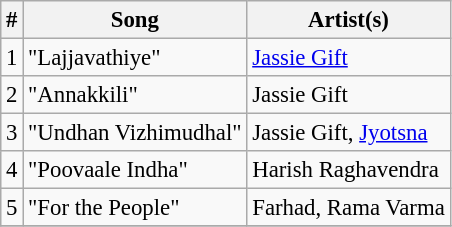<table class="wikitable tracklist" style="font-size:95%;">
<tr>
<th>#</th>
<th>Song</th>
<th>Artist(s)</th>
</tr>
<tr>
<td>1</td>
<td>"Lajjavathiye"</td>
<td><a href='#'>Jassie Gift</a></td>
</tr>
<tr>
<td>2</td>
<td>"Annakkili"</td>
<td>Jassie Gift</td>
</tr>
<tr>
<td>3</td>
<td>"Undhan Vizhimudhal"</td>
<td>Jassie Gift, <a href='#'>Jyotsna</a></td>
</tr>
<tr>
<td>4</td>
<td>"Poovaale Indha"</td>
<td>Harish Raghavendra</td>
</tr>
<tr>
<td>5</td>
<td>"For the People"</td>
<td>Farhad, Rama Varma</td>
</tr>
<tr>
</tr>
</table>
